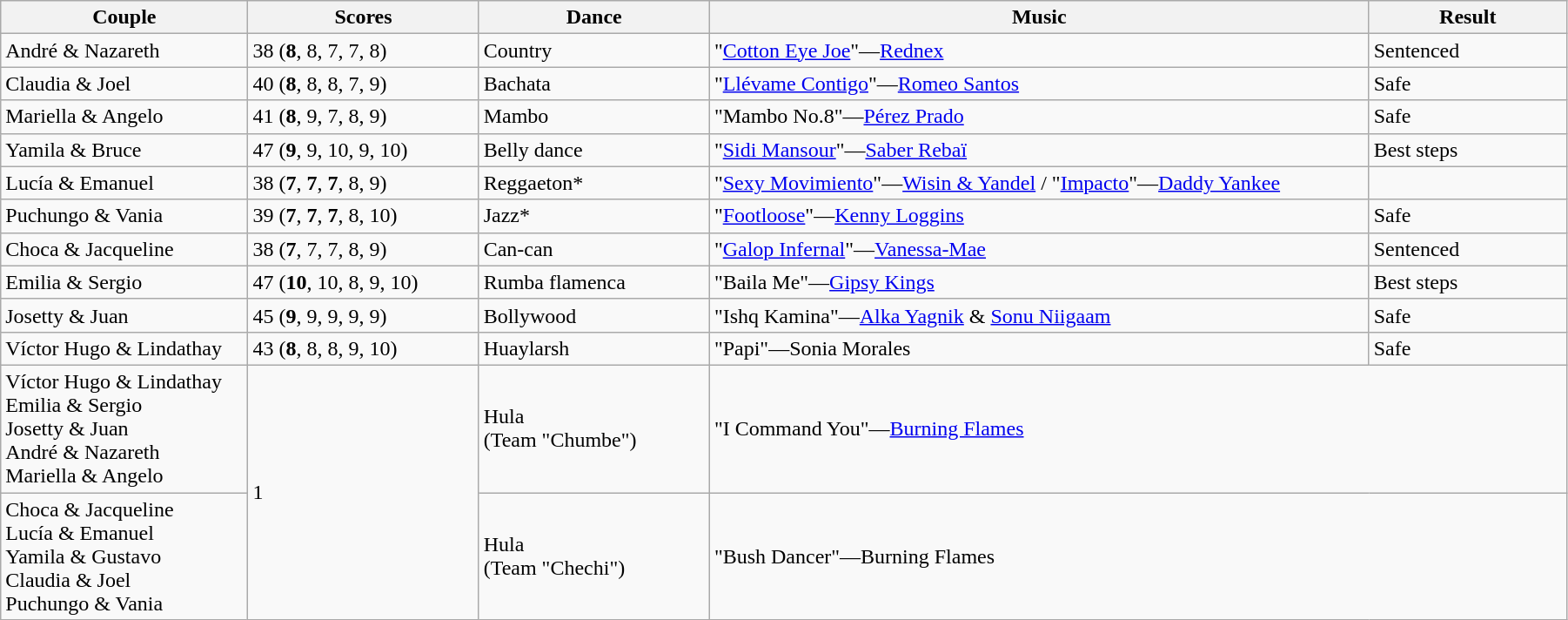<table class="wikitable sortable" style="width:95%; white-space:nowrap">
<tr>
<th style="width:15%;">Couple</th>
<th style="width:14%;">Scores</th>
<th style="width:14%;">Dance</th>
<th style="width:40%;">Music</th>
<th style="width:12%;">Result</th>
</tr>
<tr>
<td>André & Nazareth</td>
<td>38 (<strong>8</strong>, 8, 7, 7, 8)</td>
<td> Country</td>
<td>"<a href='#'>Cotton Eye Joe</a>"—<a href='#'>Rednex</a></td>
<td>Sentenced</td>
</tr>
<tr>
<td>Claudia & Joel</td>
<td>40 (<strong>8</strong>, 8, 8, 7, 9)</td>
<td> Bachata</td>
<td>"<a href='#'>Llévame Contigo</a>"—<a href='#'>Romeo Santos</a></td>
<td>Safe</td>
</tr>
<tr>
<td>Mariella & Angelo</td>
<td>41 (<strong>8</strong>, 9, 7, 8, 9)</td>
<td> Mambo</td>
<td>"Mambo No.8"—<a href='#'>Pérez Prado</a></td>
<td>Safe</td>
</tr>
<tr>
<td>Yamila & Bruce</td>
<td>47 (<strong>9</strong>, 9, 10, 9, 10)</td>
<td> Belly dance</td>
<td>"<a href='#'>Sidi Mansour</a>"—<a href='#'>Saber Rebaï</a></td>
<td>Best steps</td>
</tr>
<tr>
<td>Lucía & Emanuel</td>
<td>38 (<strong>7</strong>, <strong>7</strong>, <strong>7</strong>, 8, 9)</td>
<td>Reggaeton*</td>
<td>"<a href='#'>Sexy Movimiento</a>"—<a href='#'>Wisin & Yandel</a> / "<a href='#'>Impacto</a>"—<a href='#'>Daddy Yankee</a></td>
<td></td>
</tr>
<tr>
<td>Puchungo & Vania</td>
<td>39 (<strong>7</strong>, <strong>7</strong>, <strong>7</strong>, 8, 10)</td>
<td>Jazz*</td>
<td>"<a href='#'>Footloose</a>"—<a href='#'>Kenny Loggins</a></td>
<td>Safe</td>
</tr>
<tr>
<td>Choca & Jacqueline</td>
<td>38 (<strong>7</strong>, 7, 7, 8, 9)</td>
<td> Can-can</td>
<td>"<a href='#'>Galop Infernal</a>"—<a href='#'>Vanessa-Mae</a></td>
<td>Sentenced</td>
</tr>
<tr>
<td>Emilia & Sergio</td>
<td>47 (<strong>10</strong>, 10, 8, 9, 10)</td>
<td> Rumba flamenca</td>
<td>"Baila Me"—<a href='#'>Gipsy Kings</a></td>
<td>Best steps</td>
</tr>
<tr>
<td>Josetty & Juan</td>
<td>45 (<strong>9</strong>, 9, 9, 9, 9)</td>
<td> Bollywood</td>
<td>"Ishq Kamina"—<a href='#'>Alka Yagnik</a> & <a href='#'>Sonu Niigaam</a></td>
<td>Safe</td>
</tr>
<tr>
<td>Víctor Hugo & Lindathay</td>
<td>43 (<strong>8</strong>, 8, 8, 9, 10)</td>
<td> Huaylarsh</td>
<td>"Papi"—Sonia Morales</td>
<td>Safe</td>
</tr>
<tr>
<td>Víctor Hugo & Lindathay<br>Emilia & Sergio<br>Josetty & Juan<br>André & Nazareth<br>Mariella & Angelo</td>
<td rowspan=2>1</td>
<td>Hula<br>(Team "Chumbe")</td>
<td colspan="2">"I Command You"—<a href='#'>Burning Flames</a></td>
</tr>
<tr>
<td>Choca & Jacqueline<br>Lucía & Emanuel<br>Yamila & Gustavo<br>Claudia & Joel<br>Puchungo & Vania</td>
<td>Hula<br>(Team "Chechi")</td>
<td colspan="2">"Bush Dancer"—Burning Flames</td>
</tr>
</table>
